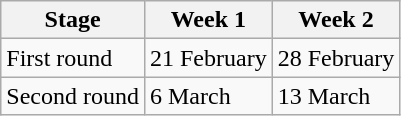<table class="wikitable">
<tr>
<th>Stage</th>
<th colspan="2">Week 1</th>
<th>Week 2</th>
</tr>
<tr>
<td>First round</td>
<td colspan="2">21 February</td>
<td>28 February</td>
</tr>
<tr>
<td>Second round</td>
<td colspan="2">6 March</td>
<td>13 March</td>
</tr>
</table>
